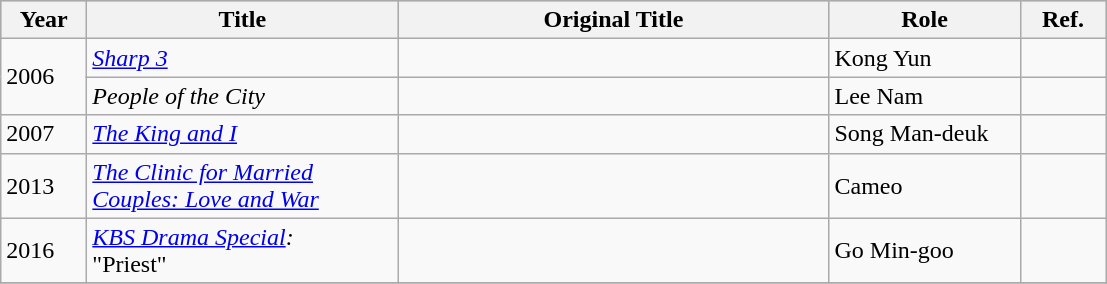<table class="wikitable sortable" border="1">
<tr style="background:#B0C4DE;">
<th style="width:50px;">Year</th>
<th style="width:200px;">Title</th>
<th style="width:280px;">Original Title</th>
<th style="width:120px;">Role</th>
<th style="width:50px;">Ref.</th>
</tr>
<tr>
<td rowspan="2">2006</td>
<td><em><a href='#'>Sharp 3</a></em></td>
<td></td>
<td>Kong Yun</td>
<td></td>
</tr>
<tr>
<td><em>People of the City</em></td>
<td></td>
<td>Lee Nam</td>
<td></td>
</tr>
<tr>
<td>2007</td>
<td><em><a href='#'>The King and I</a></em></td>
<td></td>
<td>Song Man-deuk</td>
<td></td>
</tr>
<tr>
<td>2013</td>
<td><em><a href='#'>The Clinic for Married Couples: Love and War</a></em></td>
<td></td>
<td>Cameo</td>
<td></td>
</tr>
<tr>
<td>2016</td>
<td><em><a href='#'>KBS Drama Special</a>:</em><br>"Priest"</td>
<td></td>
<td>Go Min-goo</td>
<td></td>
</tr>
<tr>
</tr>
</table>
